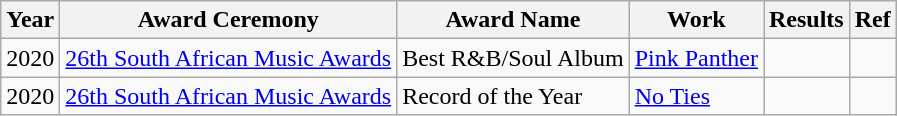<table class="wikitable">
<tr>
<th>Year</th>
<th>Award Ceremony</th>
<th>Award Name</th>
<th>Work</th>
<th>Results</th>
<th>Ref</th>
</tr>
<tr>
<td>2020</td>
<td><a href='#'>26th South African Music Awards</a></td>
<td>Best R&B/Soul Album</td>
<td><a href='#'>Pink Panther</a></td>
<td></td>
<td></td>
</tr>
<tr>
<td>2020</td>
<td><a href='#'>26th South African Music Awards</a></td>
<td>Record of the Year</td>
<td><a href='#'>No Ties</a></td>
<td></td>
<td></td>
</tr>
</table>
